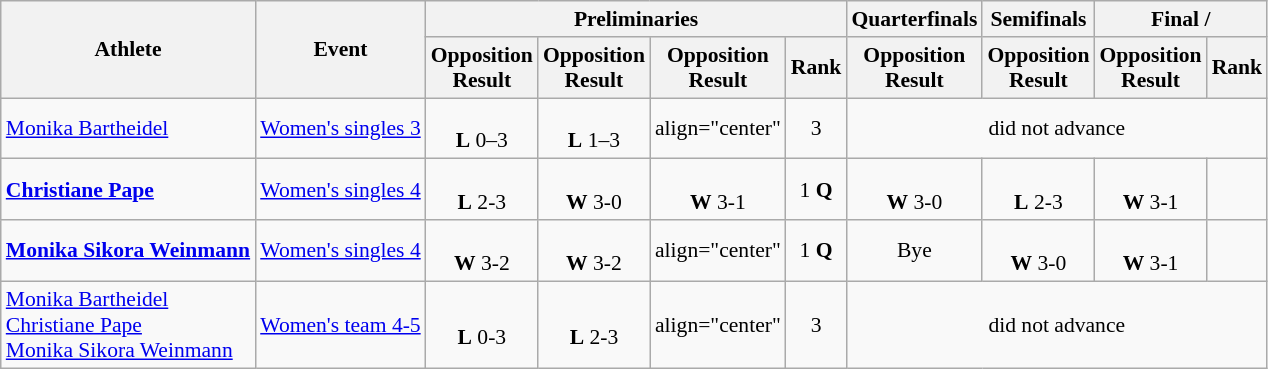<table class=wikitable style="font-size:90%">
<tr>
<th rowspan="2">Athlete</th>
<th rowspan="2">Event</th>
<th colspan="4">Preliminaries</th>
<th>Quarterfinals</th>
<th>Semifinals</th>
<th colspan="2">Final / </th>
</tr>
<tr>
<th>Opposition<br>Result</th>
<th>Opposition<br>Result</th>
<th>Opposition<br>Result</th>
<th>Rank</th>
<th>Opposition<br>Result</th>
<th>Opposition<br>Result</th>
<th>Opposition<br>Result</th>
<th>Rank</th>
</tr>
<tr>
<td><a href='#'>Monika Bartheidel</a></td>
<td><a href='#'>Women's singles 3</a></td>
<td align="center"><br><strong>L</strong> 0–3</td>
<td align="center"><br><strong>L</strong> 1–3</td>
<td>align="center" </td>
<td align="center">3</td>
<td align="center" colspan="4">did not advance</td>
</tr>
<tr>
<td><strong><a href='#'>Christiane Pape</a></strong></td>
<td><a href='#'>Women's singles 4</a></td>
<td align="center"><br><strong>L</strong> 2-3</td>
<td align="center"><br><strong>W</strong> 3-0</td>
<td align="center"><br><strong>W</strong> 3-1</td>
<td align="center">1 <strong>Q</strong></td>
<td align="center"><br><strong>W</strong> 3-0</td>
<td align="center"><br><strong>L</strong> 2-3</td>
<td align="center"><br><strong>W</strong> 3-1</td>
<td align="center"></td>
</tr>
<tr>
<td><strong><a href='#'>Monika Sikora Weinmann</a></strong></td>
<td><a href='#'>Women's singles 4</a></td>
<td align="center"><br><strong>W</strong> 3-2</td>
<td align="center"><br><strong>W</strong> 3-2</td>
<td>align="center" </td>
<td align="center">1 <strong>Q</strong></td>
<td align="center">Bye</td>
<td align="center"><br><strong>W</strong> 3-0</td>
<td align="center"><br><strong>W</strong> 3-1</td>
<td align="center"></td>
</tr>
<tr>
<td><a href='#'>Monika Bartheidel</a><br> <a href='#'>Christiane Pape</a><br> <a href='#'>Monika Sikora Weinmann</a></td>
<td><a href='#'>Women's team 4-5</a></td>
<td align="center"><br><strong>L</strong> 0-3</td>
<td align="center"><br><strong>L</strong> 2-3</td>
<td>align="center" </td>
<td align="center">3</td>
<td align="center" colspan="4">did not advance</td>
</tr>
</table>
